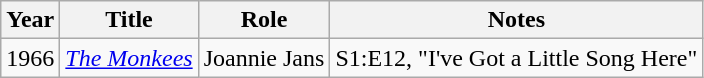<table class="wikitable">
<tr>
<th>Year</th>
<th>Title</th>
<th>Role</th>
<th>Notes</th>
</tr>
<tr>
<td>1966</td>
<td><em><a href='#'>The Monkees</a></em></td>
<td>Joannie Jans</td>
<td>S1:E12, "I've Got a Little Song Here"</td>
</tr>
</table>
